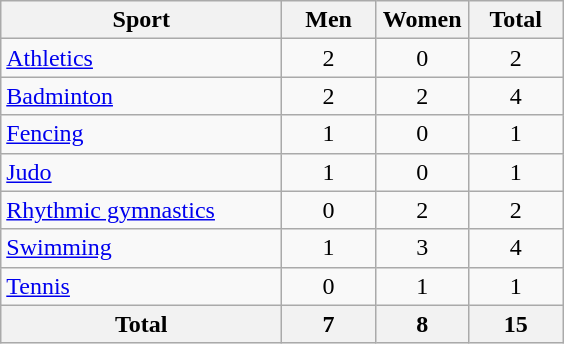<table class="wikitable sortable" style="text-align:center;">
<tr>
<th width="180">Sport</th>
<th width="55">Men</th>
<th width="55">Women</th>
<th width="55">Total</th>
</tr>
<tr>
<td align="left"><a href='#'>Athletics</a></td>
<td>2</td>
<td>0</td>
<td>2</td>
</tr>
<tr>
<td align="left"><a href='#'>Badminton</a></td>
<td>2</td>
<td>2</td>
<td>4</td>
</tr>
<tr>
<td align="left"><a href='#'>Fencing</a></td>
<td>1</td>
<td>0</td>
<td>1</td>
</tr>
<tr>
<td align="left"><a href='#'>Judo</a></td>
<td>1</td>
<td>0</td>
<td>1</td>
</tr>
<tr>
<td align="left"><a href='#'>Rhythmic gymnastics</a></td>
<td>0</td>
<td>2</td>
<td>2</td>
</tr>
<tr>
<td align="left"><a href='#'>Swimming</a></td>
<td>1</td>
<td>3</td>
<td>4</td>
</tr>
<tr>
<td align="left"><a href='#'>Tennis</a></td>
<td>0</td>
<td>1</td>
<td>1</td>
</tr>
<tr>
<th align="left">Total</th>
<th>7</th>
<th>8</th>
<th>15</th>
</tr>
</table>
